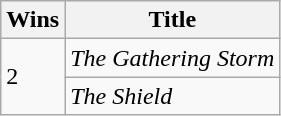<table class="wikitable">
<tr>
<th>Wins</th>
<th>Title</th>
</tr>
<tr>
<td rowspan="2">2</td>
<td><em>The Gathering Storm</em></td>
</tr>
<tr>
<td><em>The Shield</em></td>
</tr>
</table>
